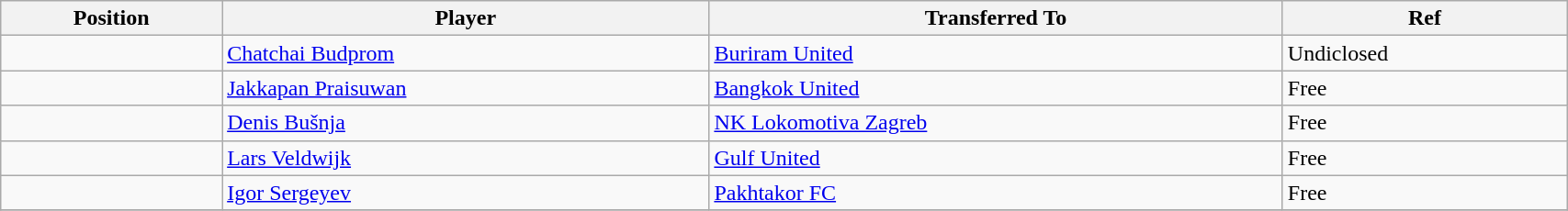<table class="wikitable sortable" style="width:90%; text-align:center; font-size:100%; text-align:left;">
<tr>
<th>Position</th>
<th>Player</th>
<th>Transferred To</th>
<th>Ref</th>
</tr>
<tr>
<td></td>
<td> <a href='#'>Chatchai Budprom</a></td>
<td> <a href='#'>Buriram United</a></td>
<td>Undiclosed</td>
</tr>
<tr>
<td></td>
<td> <a href='#'>Jakkapan Praisuwan</a></td>
<td> <a href='#'>Bangkok United</a></td>
<td>Free</td>
</tr>
<tr>
<td></td>
<td> <a href='#'>Denis Bušnja</a></td>
<td> <a href='#'>NK Lokomotiva Zagreb</a></td>
<td>Free </td>
</tr>
<tr>
<td></td>
<td> <a href='#'>Lars Veldwijk</a></td>
<td> <a href='#'>Gulf United</a></td>
<td>Free</td>
</tr>
<tr>
<td></td>
<td> <a href='#'>Igor Sergeyev</a></td>
<td> <a href='#'>Pakhtakor FC</a></td>
<td>Free</td>
</tr>
<tr>
</tr>
</table>
